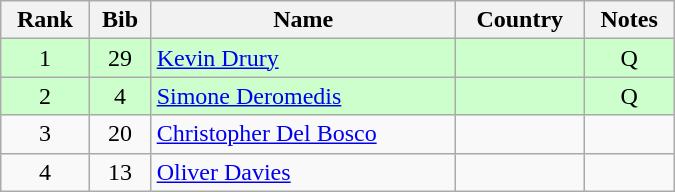<table class="wikitable" style="text-align:center; width:450px">
<tr>
<th>Rank</th>
<th>Bib</th>
<th>Name</th>
<th>Country</th>
<th>Notes</th>
</tr>
<tr bgcolor=ccffcc>
<td>1</td>
<td>29</td>
<td align=left><a href='#'>Kevin Drury</a></td>
<td align=left></td>
<td>Q</td>
</tr>
<tr bgcolor=ccffcc>
<td>2</td>
<td>4</td>
<td align=left><a href='#'>Simone Deromedis</a></td>
<td align=left></td>
<td>Q</td>
</tr>
<tr>
<td>3</td>
<td>20</td>
<td align=left><a href='#'>Christopher Del Bosco</a></td>
<td align=left></td>
<td></td>
</tr>
<tr>
<td>4</td>
<td>13</td>
<td align=left><a href='#'>Oliver Davies</a></td>
<td align=left></td>
<td></td>
</tr>
</table>
